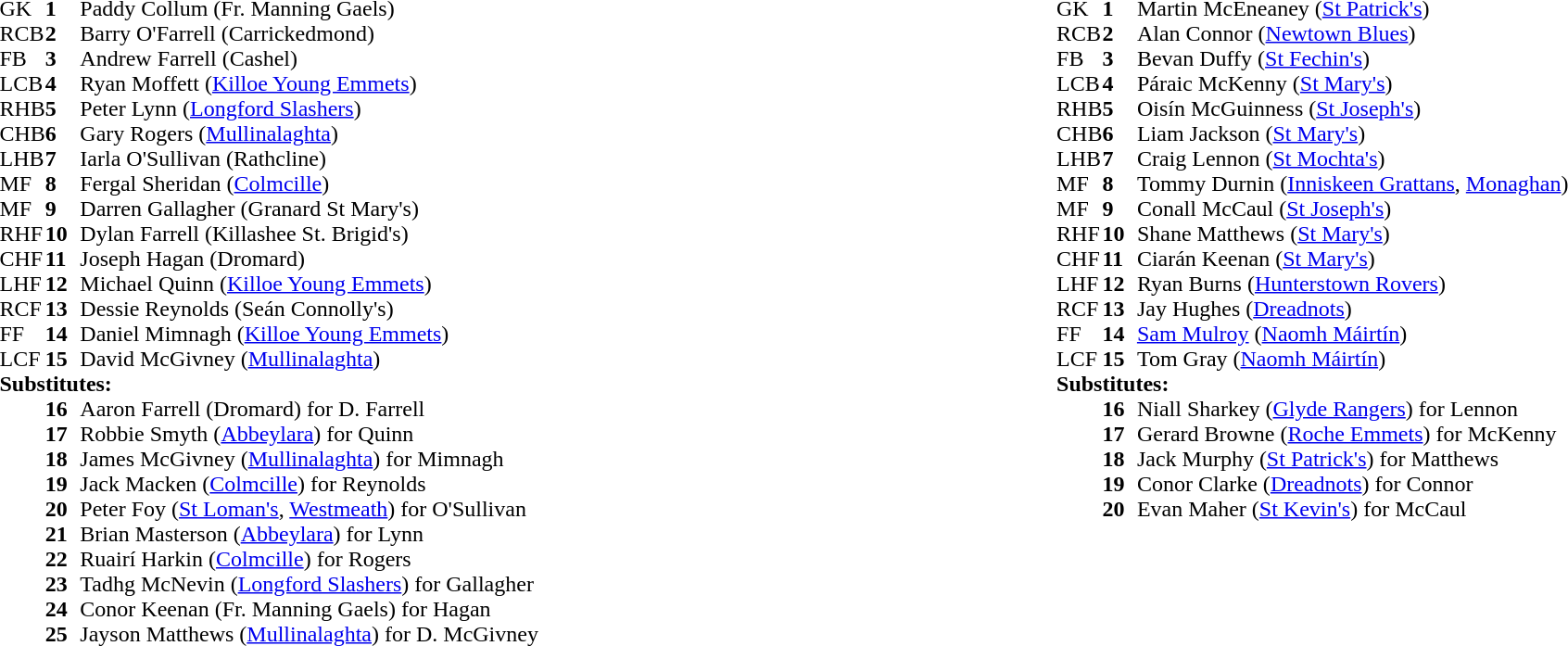<table style="width:100%;">
<tr>
<td style="vertical-align:top; width:50%"><br><table cellspacing="0" cellpadding="0">
<tr>
<th width="25"></th>
<th width="25"></th>
</tr>
<tr>
<td>GK</td>
<td><strong>1</strong></td>
<td>Paddy Collum (Fr. Manning Gaels)</td>
</tr>
<tr>
<td>RCB</td>
<td><strong>2</strong></td>
<td>Barry O'Farrell (Carrickedmond)</td>
</tr>
<tr>
<td>FB</td>
<td><strong>3</strong></td>
<td>Andrew Farrell (Cashel)</td>
</tr>
<tr>
<td>LCB</td>
<td><strong>4</strong></td>
<td>Ryan Moffett (<a href='#'>Killoe Young Emmets</a>)</td>
</tr>
<tr>
<td>RHB</td>
<td><strong>5</strong></td>
<td>Peter Lynn (<a href='#'>Longford Slashers</a>)</td>
</tr>
<tr>
<td>CHB</td>
<td><strong>6</strong></td>
<td>Gary Rogers (<a href='#'>Mullinalaghta</a>)</td>
</tr>
<tr>
<td>LHB</td>
<td><strong>7</strong></td>
<td>Iarla O'Sullivan (Rathcline)</td>
</tr>
<tr>
<td>MF</td>
<td><strong>8</strong></td>
<td>Fergal Sheridan (<a href='#'>Colmcille</a>)</td>
</tr>
<tr>
<td>MF</td>
<td><strong>9</strong></td>
<td>Darren Gallagher (Granard St Mary's)</td>
</tr>
<tr>
<td>RHF</td>
<td><strong>10</strong></td>
<td>Dylan Farrell (Killashee St. Brigid's)</td>
</tr>
<tr>
<td>CHF</td>
<td><strong>11</strong></td>
<td>Joseph Hagan (Dromard)</td>
</tr>
<tr>
<td>LHF</td>
<td><strong>12</strong></td>
<td>Michael Quinn (<a href='#'>Killoe Young Emmets</a>)</td>
</tr>
<tr>
<td>RCF</td>
<td><strong>13</strong></td>
<td>Dessie Reynolds (Seán Connolly's)</td>
</tr>
<tr>
<td>FF</td>
<td><strong>14</strong></td>
<td>Daniel Mimnagh (<a href='#'>Killoe Young Emmets</a>)</td>
</tr>
<tr>
<td>LCF</td>
<td><strong>15</strong></td>
<td>David McGivney (<a href='#'>Mullinalaghta</a>)</td>
</tr>
<tr>
<td colspan=3><strong>Substitutes:</strong></td>
</tr>
<tr>
<td></td>
<td><strong>16</strong></td>
<td>Aaron Farrell (Dromard) for D. Farrell</td>
</tr>
<tr>
<td></td>
<td><strong>17</strong></td>
<td>Robbie Smyth (<a href='#'>Abbeylara</a>) for Quinn</td>
</tr>
<tr>
<td></td>
<td><strong>18</strong></td>
<td>James McGivney (<a href='#'>Mullinalaghta</a>) for Mimnagh</td>
</tr>
<tr>
<td></td>
<td><strong>19</strong></td>
<td>Jack Macken (<a href='#'>Colmcille</a>) for Reynolds</td>
</tr>
<tr>
<td></td>
<td><strong>20</strong></td>
<td>Peter Foy (<a href='#'>St Loman's</a>, <a href='#'>Westmeath</a>) for O'Sullivan</td>
</tr>
<tr>
<td></td>
<td><strong>21</strong></td>
<td>Brian Masterson (<a href='#'>Abbeylara</a>) for Lynn</td>
</tr>
<tr>
<td></td>
<td><strong>22</strong></td>
<td>Ruairí Harkin (<a href='#'>Colmcille</a>) for Rogers</td>
</tr>
<tr>
<td></td>
<td><strong>23</strong></td>
<td>Tadhg McNevin (<a href='#'>Longford Slashers</a>) for Gallagher</td>
</tr>
<tr>
<td></td>
<td><strong>24</strong></td>
<td>Conor Keenan (Fr. Manning Gaels) for Hagan</td>
</tr>
<tr>
<td></td>
<td><strong>25</strong></td>
<td>Jayson Matthews (<a href='#'>Mullinalaghta</a>) for D. McGivney</td>
</tr>
</table>
</td>
<td style="vertical-align:top; width:50%"><br><table cellspacing="0" cellpadding="0" style="margin:auto">
<tr>
<th width="25"></th>
<th width="25"></th>
</tr>
<tr>
<td>GK</td>
<td><strong>1</strong></td>
<td>Martin McEneaney (<a href='#'>St Patrick's</a>)</td>
</tr>
<tr>
<td>RCB</td>
<td><strong>2</strong></td>
<td>Alan Connor (<a href='#'>Newtown Blues</a>)</td>
</tr>
<tr>
<td>FB</td>
<td><strong>3</strong></td>
<td>Bevan Duffy (<a href='#'>St Fechin's</a>)</td>
</tr>
<tr>
<td>LCB</td>
<td><strong>4</strong></td>
<td>Páraic McKenny (<a href='#'>St Mary's</a>)</td>
</tr>
<tr>
<td>RHB</td>
<td><strong>5</strong></td>
<td>Oisín McGuinness (<a href='#'>St Joseph's</a>)</td>
</tr>
<tr>
<td>CHB</td>
<td><strong>6</strong></td>
<td>Liam Jackson (<a href='#'>St Mary's</a>)</td>
</tr>
<tr>
<td>LHB</td>
<td><strong>7</strong></td>
<td>Craig Lennon (<a href='#'>St Mochta's</a>)</td>
</tr>
<tr>
<td>MF</td>
<td><strong>8</strong></td>
<td>Tommy Durnin (<a href='#'>Inniskeen Grattans</a>, <a href='#'>Monaghan</a>)</td>
</tr>
<tr>
<td>MF</td>
<td><strong>9</strong></td>
<td>Conall McCaul (<a href='#'>St Joseph's</a>)</td>
</tr>
<tr>
<td>RHF</td>
<td><strong>10</strong></td>
<td>Shane Matthews (<a href='#'>St Mary's</a>)</td>
</tr>
<tr>
<td>CHF</td>
<td><strong>11</strong></td>
<td>Ciarán Keenan (<a href='#'>St Mary's</a>)</td>
</tr>
<tr>
<td>LHF</td>
<td><strong>12</strong></td>
<td>Ryan Burns (<a href='#'>Hunterstown Rovers</a>)</td>
</tr>
<tr>
<td>RCF</td>
<td><strong>13</strong></td>
<td>Jay Hughes (<a href='#'>Dreadnots</a>)</td>
</tr>
<tr>
<td>FF</td>
<td><strong>14</strong></td>
<td><a href='#'>Sam Mulroy</a> (<a href='#'>Naomh Máirtín</a>)</td>
</tr>
<tr>
<td>LCF</td>
<td><strong>15</strong></td>
<td>Tom Gray (<a href='#'>Naomh Máirtín</a>)</td>
</tr>
<tr>
<td colspan=3><strong>Substitutes:</strong></td>
</tr>
<tr>
<td></td>
<td><strong>16</strong></td>
<td>Niall Sharkey (<a href='#'>Glyde Rangers</a>) for Lennon</td>
</tr>
<tr>
<td></td>
<td><strong>17</strong></td>
<td>Gerard Browne (<a href='#'>Roche Emmets</a>) for McKenny</td>
</tr>
<tr>
<td></td>
<td><strong>18</strong></td>
<td>Jack Murphy (<a href='#'>St Patrick's</a>) for Matthews</td>
</tr>
<tr>
<td></td>
<td><strong>19</strong></td>
<td>Conor Clarke (<a href='#'>Dreadnots</a>) for Connor</td>
</tr>
<tr>
<td></td>
<td><strong>20</strong></td>
<td>Evan Maher (<a href='#'>St Kevin's</a>) for McCaul</td>
</tr>
</table>
</td>
</tr>
</table>
